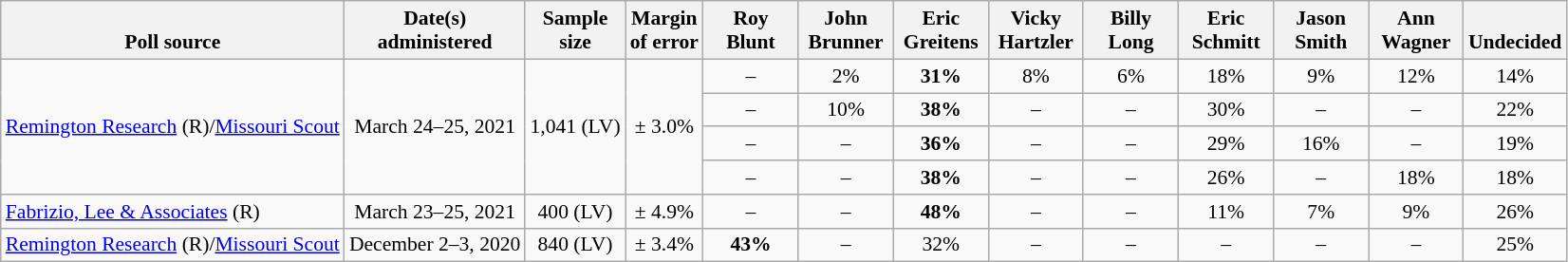<table class="wikitable" style="font-size:90%;text-align:center;">
<tr valign=bottom>
<th>Poll source</th>
<th>Date(s)<br>administered</th>
<th>Sample<br>size</th>
<th>Margin<br>of error</th>
<th style="width:60px;">Roy<br>Blunt</th>
<th style="width:60px;">John<br>Brunner</th>
<th style="width:60px;">Eric<br>Greitens</th>
<th style="width:60px;">Vicky<br>Hartzler</th>
<th style="width:60px;">Billy<br>Long</th>
<th style="width:60px;">Eric<br>Schmitt</th>
<th style="width:60px;">Jason<br>Smith</th>
<th style="width:60px;">Ann<br>Wagner</th>
<th>Undecided</th>
</tr>
<tr>
<td style="text-align:left;" rowspan=4><a href='#'>Remington Research</a> (R)/<a href='#'>Missouri Scout</a></td>
<td rowspan=4>March 24–25, 2021</td>
<td rowspan=4>1,041 (LV)</td>
<td rowspan=4>± 3.0%</td>
<td>–</td>
<td>2%</td>
<td><strong>31%</strong></td>
<td>8%</td>
<td>6%</td>
<td>18%</td>
<td>9%</td>
<td>12%</td>
<td>14%</td>
</tr>
<tr>
<td>–</td>
<td>10%</td>
<td><strong>38%</strong></td>
<td>–</td>
<td>–</td>
<td>30%</td>
<td>–</td>
<td>–</td>
<td>22%</td>
</tr>
<tr>
<td>–</td>
<td>–</td>
<td><strong>36%</strong></td>
<td>–</td>
<td>–</td>
<td>29%</td>
<td>16%</td>
<td>–</td>
<td>19%</td>
</tr>
<tr>
<td>–</td>
<td>–</td>
<td><strong>38%</strong></td>
<td>–</td>
<td>–</td>
<td>26%</td>
<td>–</td>
<td>18%</td>
<td>18%</td>
</tr>
<tr>
<td style="text-align:left;"><a href='#'>Fabrizio, Lee & Associates</a> (R)</td>
<td>March 23–25, 2021</td>
<td>400 (LV)</td>
<td>± 4.9%</td>
<td>–</td>
<td>–</td>
<td><strong>48%</strong></td>
<td>–</td>
<td>–</td>
<td>11%</td>
<td>7%</td>
<td>9%</td>
<td>26%</td>
</tr>
<tr>
<td style="text-align:left;"><a href='#'>Remington Research</a> (R)/<a href='#'>Missouri Scout</a></td>
<td>December 2–3, 2020</td>
<td>840 (LV)</td>
<td>± 3.4%</td>
<td><strong>43%</strong></td>
<td>–</td>
<td>32%</td>
<td>–</td>
<td>–</td>
<td>–</td>
<td>–</td>
<td>–</td>
<td>25%</td>
</tr>
</table>
